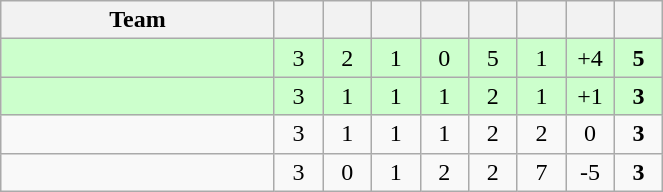<table class="wikitable" style="text-align: center;">
<tr>
<th width=175>Team</th>
<th width=25></th>
<th width=25></th>
<th width=25></th>
<th width=25></th>
<th width=25></th>
<th width=25></th>
<th width=25></th>
<th width=25></th>
</tr>
<tr bgcolor=ccffcc>
<td style="text-align:left;"></td>
<td>3</td>
<td>2</td>
<td>1</td>
<td>0</td>
<td>5</td>
<td>1</td>
<td>+4</td>
<td><strong>5</strong></td>
</tr>
<tr bgcolor=ccffcc>
<td style="text-align:left;"></td>
<td>3</td>
<td>1</td>
<td>1</td>
<td>1</td>
<td>2</td>
<td>1</td>
<td>+1</td>
<td><strong>3</strong></td>
</tr>
<tr>
<td style="text-align:left;"></td>
<td>3</td>
<td>1</td>
<td>1</td>
<td>1</td>
<td>2</td>
<td>2</td>
<td>0</td>
<td><strong>3</strong></td>
</tr>
<tr>
<td style="text-align:left;"></td>
<td>3</td>
<td>0</td>
<td>1</td>
<td>2</td>
<td>2</td>
<td>7</td>
<td>-5</td>
<td><strong>3</strong></td>
</tr>
</table>
